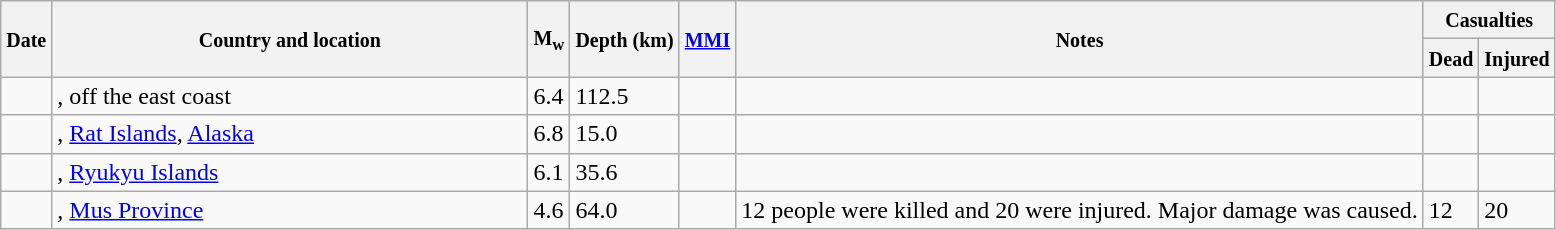<table class="wikitable sortable sort-under" style="border:1px black; margin-left:1em;">
<tr>
<th rowspan="2"><small>Date</small></th>
<th rowspan="2" style="width: 310px"><small>Country and location</small></th>
<th rowspan="2"><small>M<sub>w</sub></small></th>
<th rowspan="2"><small>Depth (km)</small></th>
<th rowspan="2"><small><a href='#'>MMI</a></small></th>
<th rowspan="2" class="unsortable"><small>Notes</small></th>
<th colspan="2"><small>Casualties</small></th>
</tr>
<tr>
<th><small>Dead</small></th>
<th><small>Injured</small></th>
</tr>
<tr>
<td></td>
<td>, off the east coast</td>
<td>6.4</td>
<td>112.5</td>
<td></td>
<td></td>
<td></td>
<td></td>
</tr>
<tr>
<td></td>
<td>, <a href='#'>Rat Islands</a>, <a href='#'>Alaska</a></td>
<td>6.8</td>
<td>15.0</td>
<td></td>
<td></td>
<td></td>
<td></td>
</tr>
<tr>
<td></td>
<td>, <a href='#'>Ryukyu Islands</a></td>
<td>6.1</td>
<td>35.6</td>
<td></td>
<td></td>
<td></td>
<td></td>
</tr>
<tr>
<td></td>
<td>, <a href='#'>Mus Province</a></td>
<td>4.6</td>
<td>64.0</td>
<td></td>
<td>12 people were killed and 20 were injured. Major damage was caused.</td>
<td>12</td>
<td>20</td>
</tr>
</table>
